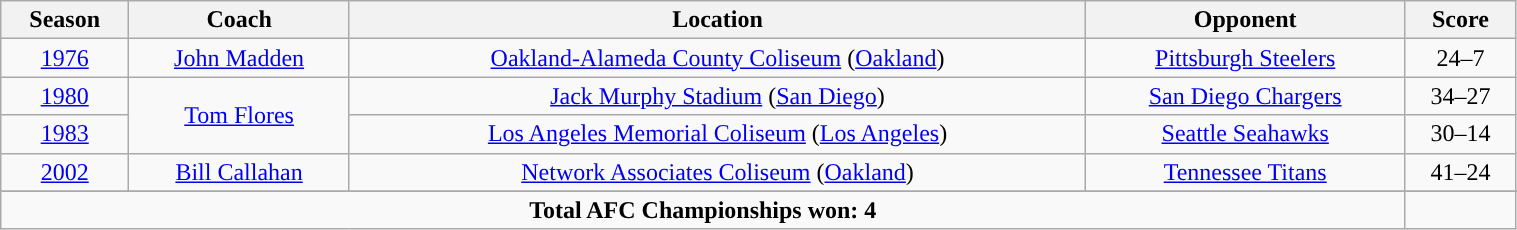<table class="wikitable" style="width:80%;text-align:center">
<tr>
<th>Season</th>
<th>Coach</th>
<th>Location</th>
<th>Opponent</th>
<th>Score</th>
</tr>
<tr>
<td><a href='#'>1976</a></td>
<td><a href='#'>John Madden</a></td>
<td><a href='#'>Oakland-Alameda County Coliseum</a> (<a href='#'>Oakland</a>)</td>
<td><a href='#'>Pittsburgh Steelers</a></td>
<td>24–7</td>
</tr>
<tr>
<td><a href='#'>1980</a></td>
<td rowspan="2"><a href='#'>Tom Flores</a></td>
<td><a href='#'>Jack Murphy Stadium</a> (<a href='#'>San Diego</a>)</td>
<td><a href='#'>San Diego Chargers</a></td>
<td>34–27</td>
</tr>
<tr>
<td><a href='#'>1983</a></td>
<td><a href='#'>Los Angeles Memorial Coliseum</a> (<a href='#'>Los Angeles</a>)</td>
<td><a href='#'>Seattle Seahawks</a></td>
<td>30–14</td>
</tr>
<tr>
<td><a href='#'>2002</a></td>
<td><a href='#'>Bill Callahan</a></td>
<td><a href='#'>Network Associates Coliseum</a> (<a href='#'>Oakland</a>)</td>
<td><a href='#'>Tennessee Titans</a></td>
<td>41–24</td>
</tr>
<tr>
</tr>
<tr>
<td colspan="4"><strong>Total AFC Championships won: 4</strong></td>
<td></td>
</tr>
</table>
